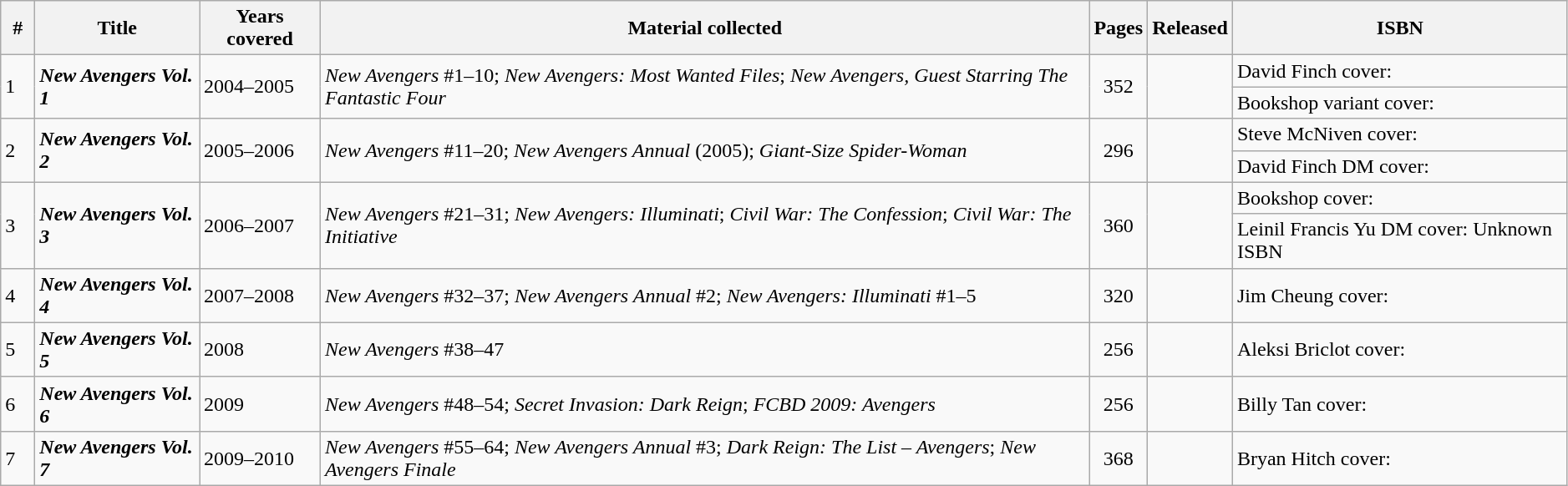<table class="wikitable sortable" width=99%>
<tr>
<th class="unsortable" width=20px>#</th>
<th>Title</th>
<th>Years covered</th>
<th class="unsortable">Material collected</th>
<th>Pages</th>
<th>Released</th>
<th class="unsortable">ISBN</th>
</tr>
<tr>
<td rowspan=2>1</td>
<td rowspan=2><strong><em>New Avengers Vol. 1</em></strong></td>
<td rowspan=2>2004–2005</td>
<td rowspan=2><em>New Avengers</em> #1–10; <em>New Avengers: Most Wanted Files</em>; <em>New Avengers, Guest Starring The Fantastic Four</em></td>
<td rowspan=2 style="text-align: center;">352</td>
<td rowspan=2></td>
<td>David Finch cover: </td>
</tr>
<tr>
<td>Bookshop variant cover: </td>
</tr>
<tr>
<td rowspan=2>2</td>
<td rowspan=2><strong><em>New Avengers Vol. 2</em></strong></td>
<td rowspan=2>2005–2006</td>
<td rowspan=2><em>New Avengers</em> #11–20; <em>New Avengers Annual</em> (2005); <em>Giant-Size Spider-Woman</em></td>
<td rowspan=2 style="text-align: center;">296</td>
<td rowspan=2></td>
<td>Steve McNiven cover: </td>
</tr>
<tr>
<td>David Finch DM cover: </td>
</tr>
<tr>
<td rowspan=2>3</td>
<td rowspan=2><strong><em>New Avengers Vol. 3</em></strong></td>
<td rowspan=2>2006–2007</td>
<td rowspan=2><em>New Avengers</em> #21–31; <em>New Avengers: Illuminati</em>; <em>Civil War: The Confession</em>; <em>Civil War: The Initiative</em></td>
<td rowspan=2 style="text-align: center;">360</td>
<td rowspan=2></td>
<td>Bookshop cover: </td>
</tr>
<tr>
<td>Leinil Francis Yu DM cover: Unknown ISBN</td>
</tr>
<tr>
<td>4</td>
<td><strong><em>New Avengers Vol. 4</em></strong></td>
<td>2007–2008</td>
<td><em>New Avengers</em> #32–37; <em>New Avengers Annual</em> #2; <em>New Avengers: Illuminati</em> #1–5</td>
<td style="text-align: center;">320</td>
<td></td>
<td>Jim Cheung cover: </td>
</tr>
<tr>
<td>5</td>
<td><strong><em>New Avengers Vol. 5</em></strong></td>
<td>2008</td>
<td><em>New Avengers</em> #38–47</td>
<td style="text-align: center;">256</td>
<td></td>
<td>Aleksi Briclot cover: </td>
</tr>
<tr>
<td>6</td>
<td><strong><em>New Avengers Vol. 6</em></strong></td>
<td>2009</td>
<td><em>New Avengers</em> #48–54; <em>Secret Invasion: Dark Reign</em>; <em>FCBD 2009: Avengers</em></td>
<td style="text-align: center;">256</td>
<td></td>
<td>Billy Tan cover: </td>
</tr>
<tr>
<td>7</td>
<td><strong><em>New Avengers Vol. 7</em></strong></td>
<td>2009–2010</td>
<td><em>New Avengers</em> #55–64; <em>New Avengers Annual</em> #3; <em>Dark Reign: The List – Avengers</em>; <em>New Avengers Finale</em></td>
<td style="text-align: center;">368</td>
<td></td>
<td>Bryan Hitch cover: </td>
</tr>
</table>
